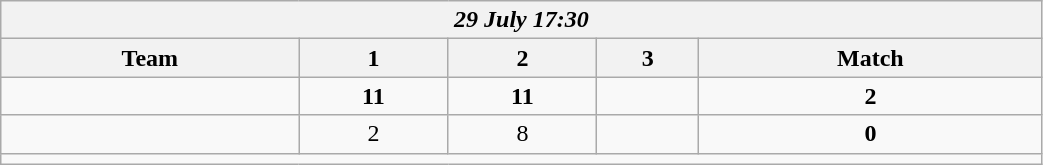<table class=wikitable style="text-align:center; width: 55%">
<tr>
<th colspan=10><em>29 July 17:30</em></th>
</tr>
<tr>
<th>Team</th>
<th>1</th>
<th>2</th>
<th>3</th>
<th>Match</th>
</tr>
<tr>
<td align=left><strong><br></strong></td>
<td><strong>11</strong></td>
<td><strong>11</strong></td>
<td></td>
<td><strong>2</strong></td>
</tr>
<tr>
<td align=left><br></td>
<td>2</td>
<td>8</td>
<td></td>
<td><strong>0</strong></td>
</tr>
<tr>
<td colspan=10></td>
</tr>
</table>
